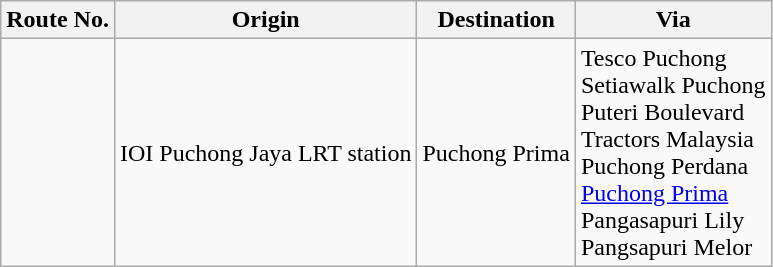<table class="wikitable">
<tr>
<th>Route No.</th>
<th>Origin</th>
<th>Destination</th>
<th>Via</th>
</tr>
<tr>
<td><strong></strong></td>
<td> IOI Puchong Jaya LRT station</td>
<td>Puchong Prima</td>
<td>Tesco Puchong <br> Setiawalk Puchong <br> Puteri Boulevard <br> Tractors Malaysia <br> Puchong Perdana <br>  <a href='#'>Puchong Prima</a> <br> Pangasapuri Lily<br>Pangsapuri Melor</td>
</tr>
</table>
